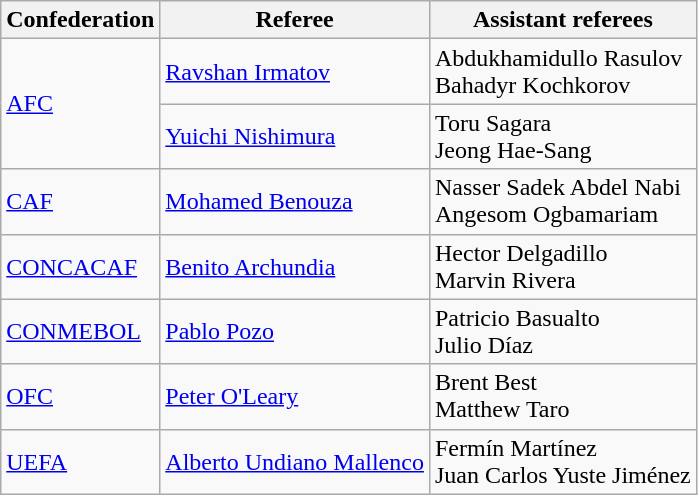<table class="wikitable">
<tr>
<th>Confederation</th>
<th>Referee</th>
<th>Assistant referees</th>
</tr>
<tr>
<td rowspan=2><a href='#'>AFC</a></td>
<td> <a href='#'>Ravshan Irmatov</a></td>
<td> Abdukhamidullo Rasulov <br>  Bahadyr Kochkorov</td>
</tr>
<tr>
<td> <a href='#'>Yuichi Nishimura</a></td>
<td> Toru Sagara <br>  Jeong Hae-Sang</td>
</tr>
<tr>
<td><a href='#'>CAF</a></td>
<td> <a href='#'>Mohamed Benouza</a></td>
<td> Nasser Sadek Abdel Nabi <br>  Angesom Ogbamariam</td>
</tr>
<tr>
<td><a href='#'>CONCACAF</a></td>
<td> <a href='#'>Benito Archundia</a></td>
<td> Hector Delgadillo <br>  Marvin Rivera</td>
</tr>
<tr>
<td><a href='#'>CONMEBOL</a></td>
<td> <a href='#'>Pablo Pozo</a></td>
<td> Patricio Basualto <br>  Julio Díaz</td>
</tr>
<tr>
<td><a href='#'>OFC</a></td>
<td> <a href='#'>Peter O'Leary</a></td>
<td> Brent Best <br>  Matthew Taro</td>
</tr>
<tr>
<td><a href='#'>UEFA</a></td>
<td> <a href='#'>Alberto Undiano Mallenco</a></td>
<td> Fermín Martínez <br>  Juan Carlos Yuste Jiménez</td>
</tr>
</table>
